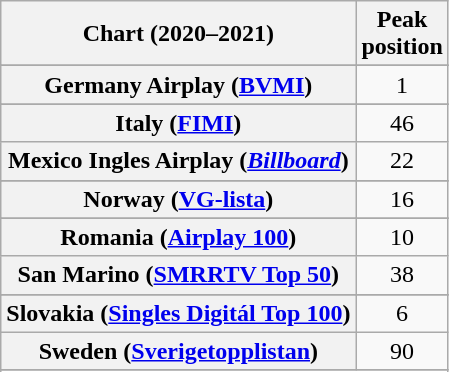<table class="wikitable sortable plainrowheaders" style="text-align:center">
<tr>
<th scope="col">Chart (2020–2021)</th>
<th scope="col">Peak<br>position</th>
</tr>
<tr>
</tr>
<tr>
</tr>
<tr>
</tr>
<tr>
</tr>
<tr>
</tr>
<tr>
</tr>
<tr>
</tr>
<tr>
<th scope="row">Germany Airplay (<a href='#'>BVMI</a>)</th>
<td>1</td>
</tr>
<tr>
</tr>
<tr>
</tr>
<tr>
<th scope="row">Italy (<a href='#'>FIMI</a>)</th>
<td>46</td>
</tr>
<tr>
<th scope="row">Mexico Ingles Airplay (<em><a href='#'>Billboard</a></em>)</th>
<td>22</td>
</tr>
<tr>
</tr>
<tr>
</tr>
<tr>
<th scope="row">Norway (<a href='#'>VG-lista</a>)</th>
<td>16</td>
</tr>
<tr>
</tr>
<tr>
<th scope="row">Romania (<a href='#'>Airplay 100</a>)</th>
<td>10</td>
</tr>
<tr>
<th scope="row">San Marino (<a href='#'>SMRRTV Top 50</a>)</th>
<td>38</td>
</tr>
<tr>
</tr>
<tr>
<th scope="row">Slovakia (<a href='#'>Singles Digitál Top 100</a>)</th>
<td>6</td>
</tr>
<tr>
<th scope="row">Sweden (<a href='#'>Sverigetopplistan</a>)</th>
<td>90</td>
</tr>
<tr>
</tr>
<tr>
</tr>
</table>
